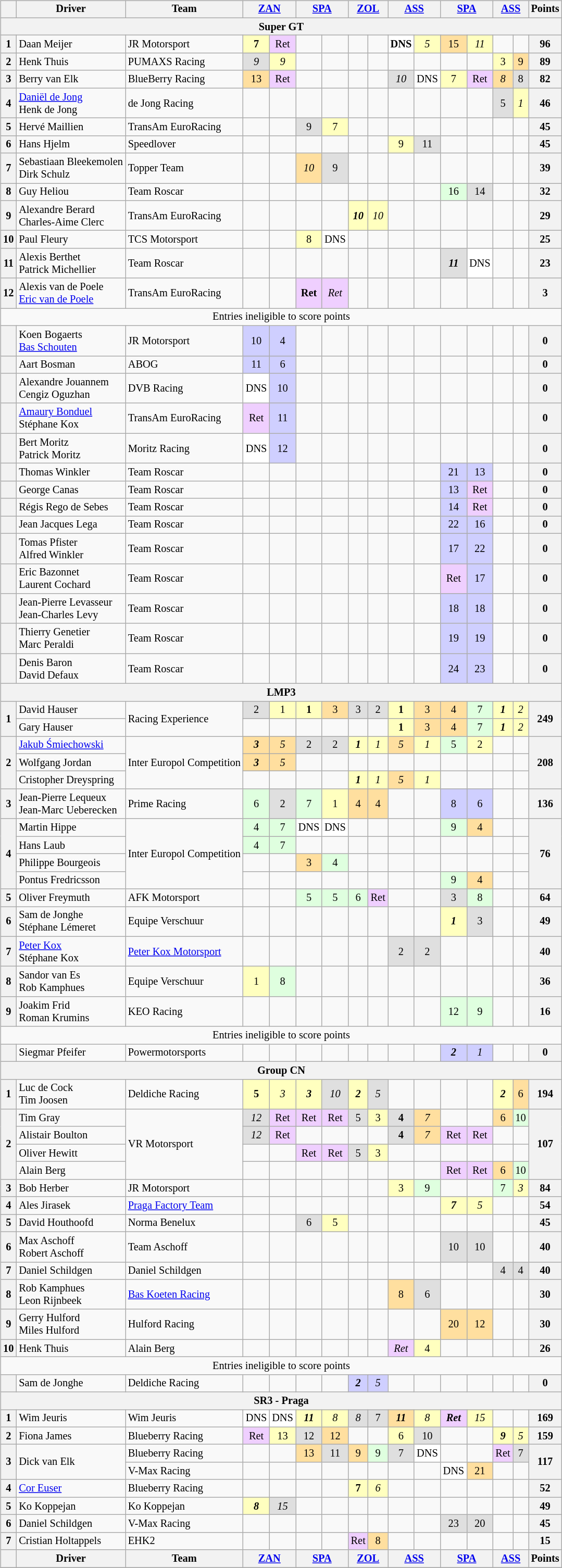<table>
<tr>
<td valign="top"><br><table class="wikitable" style="font-size: 85%; text-align:center;">
<tr>
<th></th>
<th>Driver</th>
<th>Team</th>
<th colspan=2><a href='#'>ZAN</a><br></th>
<th colspan=2><a href='#'>SPA</a><br></th>
<th colspan=2><a href='#'>ZOL</a><br></th>
<th colspan=2><a href='#'>ASS</a><br></th>
<th colspan=2><a href='#'>SPA</a><br></th>
<th colspan=2><a href='#'>ASS</a><br></th>
<th>Points</th>
</tr>
<tr>
<th colspan=16>Super GT</th>
</tr>
<tr>
<th>1</th>
<td align=left> Daan Meijer</td>
<td align=left> JR Motorsport</td>
<td style="background:#FFFFBF;"><strong>7</strong></td>
<td style="background:#EFCFFF;">Ret</td>
<td></td>
<td></td>
<td></td>
<td></td>
<td style="background:#FFFFFF;"><strong>DNS</strong></td>
<td style="background:#FFFFBF;"><em>5</em></td>
<td style="background:#FFDF9F;">15</td>
<td style="background:#FFFFBF;"><em>11</em></td>
<td></td>
<td></td>
<th>96</th>
</tr>
<tr>
<th>2</th>
<td align=left> Henk Thuis</td>
<td align=left> PUMAXS Racing</td>
<td style="background:#DFDFDF;"><em>9</em></td>
<td style="background:#FFFFBF;"><em>9</em></td>
<td></td>
<td></td>
<td></td>
<td></td>
<td></td>
<td></td>
<td></td>
<td></td>
<td style="background:#FFFFBF;">3</td>
<td style="background:#FFDF9F;">9</td>
<th>89</th>
</tr>
<tr>
<th>3</th>
<td align=left> Berry van Elk</td>
<td align=left> BlueBerry Racing</td>
<td style="background:#FFDF9F;">13</td>
<td style="background:#EFCFFF;">Ret</td>
<td></td>
<td></td>
<td></td>
<td></td>
<td style="background:#DFDFDF;"><em>10</em></td>
<td style="background:#FFFFFF;">DNS</td>
<td style="background:#FFFFBF;">7</td>
<td style="background:#EFCFFF;">Ret</td>
<td style="background:#FFDF9F;"><em>8</em></td>
<td style="background:#DFDFDF;">8</td>
<th>82</th>
</tr>
<tr>
<th>4</th>
<td align=left> <a href='#'>Daniël de Jong</a><br> Henk de Jong</td>
<td align=left> de Jong Racing</td>
<td></td>
<td></td>
<td></td>
<td></td>
<td></td>
<td></td>
<td></td>
<td></td>
<td></td>
<td></td>
<td style="background:#DFDFDF;">5</td>
<td style="background:#FFFFBF;"><em>1</em></td>
<th>46</th>
</tr>
<tr>
<th>5</th>
<td align=left> Hervé Maillien</td>
<td align=left> TransAm EuroRacing</td>
<td></td>
<td></td>
<td style="background:#DFDFDF;">9</td>
<td style="background:#FFFFBF;">7</td>
<td></td>
<td></td>
<td></td>
<td></td>
<td></td>
<td></td>
<td></td>
<td></td>
<th>45</th>
</tr>
<tr>
<th>6</th>
<td align=left> Hans Hjelm</td>
<td align=left> Speedlover</td>
<td></td>
<td></td>
<td></td>
<td></td>
<td></td>
<td></td>
<td style="background:#FFFFBF;">9</td>
<td style="background:#DFDFDF;">11</td>
<td></td>
<td></td>
<td></td>
<td></td>
<th>45</th>
</tr>
<tr>
<th>7</th>
<td align=left> Sebastiaan Bleekemolen<br> Dirk Schulz</td>
<td align=left> Topper Team</td>
<td></td>
<td></td>
<td style="background:#FFDF9F;"><em>10</em></td>
<td style="background:#DFDFDF;">9</td>
<td></td>
<td></td>
<td></td>
<td></td>
<td></td>
<td></td>
<td></td>
<td></td>
<th>39</th>
</tr>
<tr>
<th>8</th>
<td align=left> Guy Heliou</td>
<td align=left> Team Roscar</td>
<td></td>
<td></td>
<td></td>
<td></td>
<td></td>
<td></td>
<td></td>
<td></td>
<td style="background:#DFFFDF;">16</td>
<td style="background:#DFDFDF;">14</td>
<td></td>
<td></td>
<th>32</th>
</tr>
<tr>
<th>9</th>
<td align=left> Alexandre Berard<br> Charles-Aime Clerc</td>
<td align=left> TransAm EuroRacing</td>
<td></td>
<td></td>
<td></td>
<td></td>
<td style="background:#FFFFBF;"><strong><em>10</em></strong></td>
<td style="background:#FFFFBF;"><em>10</em></td>
<td></td>
<td></td>
<td></td>
<td></td>
<td></td>
<td></td>
<th>29</th>
</tr>
<tr>
<th>10</th>
<td align=left> Paul Fleury</td>
<td align=left> TCS Motorsport</td>
<td></td>
<td></td>
<td style="background:#FFFFBF;">8</td>
<td style="background:#FFFFFF;">DNS</td>
<td></td>
<td></td>
<td></td>
<td></td>
<td></td>
<td></td>
<td></td>
<td></td>
<th>25</th>
</tr>
<tr>
<th>11</th>
<td align=left> Alexis Berthet<br> Patrick Michellier</td>
<td align=left> Team Roscar</td>
<td></td>
<td></td>
<td></td>
<td></td>
<td></td>
<td></td>
<td></td>
<td></td>
<td style="background:#DFDFDF;"><strong><em>11</em></strong></td>
<td style="background:#FFFFFF;">DNS</td>
<td></td>
<td></td>
<th>23</th>
</tr>
<tr>
<th>12</th>
<td align=left> Alexis van de Poele<br> <a href='#'>Eric van de Poele</a></td>
<td align=left> TransAm EuroRacing</td>
<td></td>
<td></td>
<td style="background:#EFCFFF;"><strong>Ret</strong></td>
<td style="background:#EFCFFF;"><em>Ret</em></td>
<td></td>
<td></td>
<td></td>
<td></td>
<td></td>
<td></td>
<td></td>
<td></td>
<th>3</th>
</tr>
<tr>
<td colspan=16 align=center>Entries ineligible to score points</td>
</tr>
<tr>
<th></th>
<td align=left> Koen Bogaerts<br> <a href='#'>Bas Schouten</a></td>
<td align=left> JR Motorsport</td>
<td style="background:#CFCFFF;">10</td>
<td style="background:#CFCFFF;">4</td>
<td></td>
<td></td>
<td></td>
<td></td>
<td></td>
<td></td>
<td></td>
<td></td>
<td></td>
<td></td>
<th>0</th>
</tr>
<tr>
<th></th>
<td align=left> Aart Bosman</td>
<td align=left> ABOG</td>
<td style="background:#CFCFFF;">11</td>
<td style="background:#CFCFFF;">6</td>
<td></td>
<td></td>
<td></td>
<td></td>
<td></td>
<td></td>
<td></td>
<td></td>
<td></td>
<td></td>
<th>0</th>
</tr>
<tr>
<th></th>
<td align=left> Alexandre Jouannem<br> Cengiz Oguzhan</td>
<td align=left> DVB Racing</td>
<td style="background:#FFFFFF;">DNS</td>
<td style="background:#CFCFFF;">10</td>
<td></td>
<td></td>
<td></td>
<td></td>
<td></td>
<td></td>
<td></td>
<td></td>
<td></td>
<td></td>
<th>0</th>
</tr>
<tr>
<th></th>
<td align=left> <a href='#'>Amaury Bonduel</a><br> Stéphane Kox</td>
<td align=left> TransAm EuroRacing</td>
<td style="background:#EFCFFF;">Ret</td>
<td style="background:#CFCFFF;">11</td>
<td></td>
<td></td>
<td></td>
<td></td>
<td></td>
<td></td>
<td></td>
<td></td>
<td></td>
<td></td>
<th>0</th>
</tr>
<tr>
<th></th>
<td align=left> Bert Moritz<br> Patrick Moritz</td>
<td align=left> Moritz Racing</td>
<td style="background:#FFFFFF;">DNS</td>
<td style="background:#CFCFFF;">12</td>
<td></td>
<td></td>
<td></td>
<td></td>
<td></td>
<td></td>
<td></td>
<td></td>
<td></td>
<td></td>
<th>0</th>
</tr>
<tr>
<th></th>
<td align=left> Thomas Winkler</td>
<td align=left> Team Roscar</td>
<td></td>
<td></td>
<td></td>
<td></td>
<td></td>
<td></td>
<td></td>
<td></td>
<td style="background:#CFCFFF;">21</td>
<td style="background:#CFCFFF;">13</td>
<td></td>
<td></td>
<th>0</th>
</tr>
<tr>
<th></th>
<td align=left> George Canas</td>
<td align=left> Team Roscar</td>
<td></td>
<td></td>
<td></td>
<td></td>
<td></td>
<td></td>
<td></td>
<td></td>
<td style="background:#CFCFFF;">13</td>
<td style="background:#EFCFFF;">Ret</td>
<td></td>
<td></td>
<th>0</th>
</tr>
<tr>
<th></th>
<td align=left> Régis Rego de Sebes</td>
<td align=left> Team Roscar</td>
<td></td>
<td></td>
<td></td>
<td></td>
<td></td>
<td></td>
<td></td>
<td></td>
<td style="background:#CFCFFF;">14</td>
<td style="background:#EFCFFF;">Ret</td>
<td></td>
<td></td>
<th>0</th>
</tr>
<tr>
<th></th>
<td align=left> Jean Jacques Lega</td>
<td align=left> Team Roscar</td>
<td></td>
<td></td>
<td></td>
<td></td>
<td></td>
<td></td>
<td></td>
<td></td>
<td style="background:#CFCFFF;">22</td>
<td style="background:#CFCFFF;">16</td>
<td></td>
<td></td>
<th>0</th>
</tr>
<tr>
<th></th>
<td align=left> Tomas Pfister<br> Alfred Winkler</td>
<td align=left> Team Roscar</td>
<td></td>
<td></td>
<td></td>
<td></td>
<td></td>
<td></td>
<td></td>
<td></td>
<td style="background:#CFCFFF;">17</td>
<td style="background:#CFCFFF;">22</td>
<td></td>
<td></td>
<th>0</th>
</tr>
<tr>
<th></th>
<td align=left> Eric Bazonnet<br> Laurent Cochard</td>
<td align=left> Team Roscar</td>
<td></td>
<td></td>
<td></td>
<td></td>
<td></td>
<td></td>
<td></td>
<td></td>
<td style="background:#EFCFFF;">Ret</td>
<td style="background:#CFCFFF;">17</td>
<td></td>
<td></td>
<th>0</th>
</tr>
<tr>
<th></th>
<td align=left> Jean-Pierre Levasseur<br> Jean-Charles Levy</td>
<td align=left> Team Roscar</td>
<td></td>
<td></td>
<td></td>
<td></td>
<td></td>
<td></td>
<td></td>
<td></td>
<td style="background:#CFCFFF;">18</td>
<td style="background:#CFCFFF;">18</td>
<td></td>
<td></td>
<th>0</th>
</tr>
<tr>
<th></th>
<td align=left> Thierry Genetier<br> Marc Peraldi</td>
<td align=left> Team Roscar</td>
<td></td>
<td></td>
<td></td>
<td></td>
<td></td>
<td></td>
<td></td>
<td></td>
<td style="background:#CFCFFF;">19</td>
<td style="background:#CFCFFF;">19</td>
<td></td>
<td></td>
<th>0</th>
</tr>
<tr>
<th></th>
<td align=left> Denis Baron<br> David Defaux</td>
<td align=left> Team Roscar</td>
<td></td>
<td></td>
<td></td>
<td></td>
<td></td>
<td></td>
<td></td>
<td></td>
<td style="background:#CFCFFF;">24</td>
<td style="background:#CFCFFF;">23</td>
<td></td>
<td></td>
<th>0</th>
</tr>
<tr>
<th colspan=16>LMP3</th>
</tr>
<tr>
<th rowspan=2>1</th>
<td align=left> David Hauser</td>
<td rowspan=2 align=left> Racing Experience</td>
<td style="background:#DFDFDF;">2</td>
<td style="background:#FFFFBF;">1</td>
<td style="background:#FFFFBF;"><strong>1</strong></td>
<td style="background:#FFDF9F;">3</td>
<td style="background:#DFDFDF;">3</td>
<td style="background:#DFDFDF;">2</td>
<td style="background:#FFFFBF;"><strong>1</strong></td>
<td style="background:#FFDF9F;">3</td>
<td style="background:#FFDF9F;">4</td>
<td style="background:#DFFFDF;">7</td>
<td style="background:#FFFFBF;"><strong><em>1</em></strong></td>
<td style="background:#FFFFBF;"><em>2</em></td>
<th rowspan=2>249</th>
</tr>
<tr>
<td align=left> Gary Hauser</td>
<td></td>
<td></td>
<td></td>
<td></td>
<td></td>
<td></td>
<td style="background:#FFFFBF;"><strong>1</strong></td>
<td style="background:#FFDF9F;">3</td>
<td style="background:#FFDF9F;">4</td>
<td style="background:#DFFFDF;">7</td>
<td style="background:#FFFFBF;"><strong><em>1</em></strong></td>
<td style="background:#FFFFBF;"><em>2</em></td>
</tr>
<tr>
<th rowspan=3>2</th>
<td align=left> <a href='#'>Jakub Śmiechowski</a></td>
<td rowspan=3 align=left> Inter Europol Competition</td>
<td style="background:#FFDF9F;"><strong><em>3</em></strong></td>
<td style="background:#FFDF9F;"><em>5</em></td>
<td style="background:#DFDFDF;">2</td>
<td style="background:#DFDFDF;">2</td>
<td style="background:#FFFFBF;"><strong><em>1</em></strong></td>
<td style="background:#FFFFBF;"><em>1</em></td>
<td style="background:#FFDF9F;"><em>5</em></td>
<td style="background:#FFFFBF;"><em>1</em></td>
<td style="background:#DFFFDF;">5</td>
<td style="background:#FFFFBF;">2</td>
<td></td>
<td></td>
<th rowspan=3>208</th>
</tr>
<tr>
<td align=left> Wolfgang Jordan</td>
<td style="background:#FFDF9F;"><strong><em>3</em></strong></td>
<td style="background:#FFDF9F;"><em>5</em></td>
<td></td>
<td></td>
<td></td>
<td></td>
<td></td>
<td></td>
<td></td>
<td></td>
<td></td>
<td></td>
</tr>
<tr>
<td align=left> Cristopher Dreyspring</td>
<td></td>
<td></td>
<td></td>
<td></td>
<td style="background:#FFFFBF;"><strong><em>1</em></strong></td>
<td style="background:#FFFFBF;"><em>1</em></td>
<td style="background:#FFDF9F;"><em>5</em></td>
<td style="background:#FFFFBF;"><em>1</em></td>
<td></td>
<td></td>
<td></td>
<td></td>
</tr>
<tr>
<th>3</th>
<td align=left> Jean-Pierre Lequeux<br> Jean-Marc Ueberecken</td>
<td align=left> Prime Racing</td>
<td style="background:#DFFFDF;">6</td>
<td style="background:#DFDFDF;">2</td>
<td style="background:#DFFFDF;">7</td>
<td style="background:#FFFFBF;">1</td>
<td style="background:#FFDF9F;">4</td>
<td style="background:#FFDF9F;">4</td>
<td></td>
<td></td>
<td style="background:#CFCFFF;">8</td>
<td style="background:#CFCFFF;">6</td>
<td></td>
<td></td>
<th>136</th>
</tr>
<tr>
<th rowspan=4>4</th>
<td align=left> Martin Hippe</td>
<td rowspan=4 align=left> Inter Europol Competition</td>
<td style="background:#DFFFDF;">4</td>
<td style="background:#DFFFDF;">7</td>
<td style="background:#FFFFFF;">DNS</td>
<td style="background:#FFFFFF;">DNS</td>
<td></td>
<td></td>
<td></td>
<td></td>
<td style="background:#DFFFDF;">9</td>
<td style="background:#FFDF9F;">4</td>
<td></td>
<td></td>
<th rowspan=4>76</th>
</tr>
<tr>
<td align=left> Hans Laub</td>
<td style="background:#DFFFDF;">4</td>
<td style="background:#DFFFDF;">7</td>
<td></td>
<td></td>
<td></td>
<td></td>
<td></td>
<td></td>
<td></td>
<td></td>
<td></td>
<td></td>
</tr>
<tr>
<td align=left> Philippe Bourgeois</td>
<td></td>
<td></td>
<td style="background:#FFDF9F;">3</td>
<td style="background:#DFFFDF;">4</td>
<td></td>
<td></td>
<td></td>
<td></td>
<td></td>
<td></td>
<td></td>
<td></td>
</tr>
<tr>
<td align=left> Pontus Fredricsson</td>
<td></td>
<td></td>
<td></td>
<td></td>
<td></td>
<td></td>
<td></td>
<td></td>
<td style="background:#DFFFDF;">9</td>
<td style="background:#FFDF9F;">4</td>
<td></td>
<td></td>
</tr>
<tr>
<th>5</th>
<td align=left> Oliver Freymuth</td>
<td align=left> AFK Motorsport</td>
<td></td>
<td></td>
<td style="background:#DFFFDF;">5</td>
<td style="background:#DFFFDF;">5</td>
<td style="background:#DFFFDF;">6</td>
<td style="background:#EFCFFF;">Ret</td>
<td></td>
<td></td>
<td style="background:#DFDFDF;">3</td>
<td style="background:#DFFFDF;">8</td>
<td></td>
<td></td>
<th>64</th>
</tr>
<tr>
<th>6</th>
<td align=left> Sam de Jonghe<br> Stéphane Lémeret</td>
<td align=left> Equipe Verschuur</td>
<td></td>
<td></td>
<td></td>
<td></td>
<td></td>
<td></td>
<td></td>
<td></td>
<td style="background:#FFFFBF;"><strong><em>1</em></strong></td>
<td style="background:#DFDFDF;">3</td>
<td></td>
<td></td>
<th>49</th>
</tr>
<tr>
<th>7</th>
<td align=left> <a href='#'>Peter Kox</a><br> Stéphane Kox</td>
<td align=left> <a href='#'>Peter Kox Motorsport</a></td>
<td></td>
<td></td>
<td></td>
<td></td>
<td></td>
<td></td>
<td style="background:#DFDFDF;">2</td>
<td style="background:#DFDFDF;">2</td>
<td></td>
<td></td>
<td></td>
<td></td>
<th>40</th>
</tr>
<tr>
<th>8</th>
<td align=left> Sandor van Es<br> Rob Kamphues</td>
<td align=left> Equipe Verschuur</td>
<td style="background:#FFFFBF;">1</td>
<td style="background:#DFFFDF;">8</td>
<td></td>
<td></td>
<td></td>
<td></td>
<td></td>
<td></td>
<td></td>
<td></td>
<td></td>
<td></td>
<th>36</th>
</tr>
<tr>
<th>9</th>
<td align=left> Joakim Frid<br> Roman Krumins</td>
<td align=left> KEO Racing</td>
<td></td>
<td></td>
<td></td>
<td></td>
<td></td>
<td></td>
<td></td>
<td></td>
<td style="background:#DFFFDF;">12</td>
<td style="background:#DFFFDF;">9</td>
<td></td>
<td></td>
<th>16</th>
</tr>
<tr>
<td colspan=16 align=center>Entries ineligible to score points</td>
</tr>
<tr>
<th></th>
<td align=left> Siegmar Pfeifer</td>
<td align=left> Powermotorsports</td>
<td></td>
<td></td>
<td></td>
<td></td>
<td></td>
<td></td>
<td></td>
<td></td>
<td style="background:#CFCFFF;"><strong><em>2</em></strong></td>
<td style="background:#CFCFFF;"><em>1</em></td>
<td></td>
<td></td>
<th>0</th>
</tr>
<tr>
<th colspan=16>Group CN</th>
</tr>
<tr>
<th>1</th>
<td align=left> Luc de Cock<br> Tim Joosen</td>
<td align=left> Deldiche Racing</td>
<td style="background:#FFFFBF;"><strong>5</strong></td>
<td style="background:#FFFFBF;"><em>3</em></td>
<td style="background:#FFFFBF;"><strong><em>3</em></strong></td>
<td style="background:#DFDFDF;"><em>10</em></td>
<td style="background:#FFFFBF;"><strong><em>2</em></strong></td>
<td style="background:#DFDFDF;"><em>5</em></td>
<td></td>
<td></td>
<td></td>
<td></td>
<td style="background:#FFFFBF;"><strong><em>2</em></strong></td>
<td style="background:#FFDF9F;">6</td>
<th>194</th>
</tr>
<tr>
<th rowspan=4>2</th>
<td align=left> Tim Gray</td>
<td rowspan=4 align=left> VR Motorsport</td>
<td style="background:#DFDFDF;"><em>12</em></td>
<td style="background:#EFCFFF;">Ret</td>
<td style="background:#EFCFFF;">Ret</td>
<td style="background:#EFCFFF;">Ret</td>
<td style="background:#DFDFDF;">5</td>
<td style="background:#FFFFBF;">3</td>
<td style="background:#DFDFDF;"><strong>4</strong></td>
<td style="background:#FFDF9F;"><em>7</em></td>
<td></td>
<td></td>
<td style="background:#FFDF9F;">6</td>
<td style="background:#DFFFDF;">10</td>
<th rowspan=4>107</th>
</tr>
<tr>
<td align=left> Alistair Boulton</td>
<td style="background:#DFDFDF;"><em>12</em></td>
<td style="background:#EFCFFF;">Ret</td>
<td></td>
<td></td>
<td></td>
<td></td>
<td style="background:#DFDFDF;"><strong>4</strong></td>
<td style="background:#FFDF9F;"><em>7</em></td>
<td style="background:#EFCFFF;">Ret</td>
<td style="background:#EFCFFF;">Ret</td>
<td></td>
<td></td>
</tr>
<tr>
<td align=left> Oliver Hewitt</td>
<td></td>
<td></td>
<td style="background:#EFCFFF;">Ret</td>
<td style="background:#EFCFFF;">Ret</td>
<td style="background:#DFDFDF;">5</td>
<td style="background:#FFFFBF;">3</td>
<td></td>
<td></td>
<td></td>
<td></td>
<td></td>
<td></td>
</tr>
<tr>
<td align=left> Alain Berg</td>
<td></td>
<td></td>
<td></td>
<td></td>
<td></td>
<td></td>
<td></td>
<td></td>
<td style="background:#EFCFFF;">Ret</td>
<td style="background:#EFCFFF;">Ret</td>
<td style="background:#FFDF9F;">6</td>
<td style="background:#DFFFDF;">10</td>
</tr>
<tr>
<th>3</th>
<td align=left> Bob Herber</td>
<td align=left> JR Motorsport</td>
<td></td>
<td></td>
<td></td>
<td></td>
<td></td>
<td></td>
<td style="background:#FFFFBF;">3</td>
<td style="background:#DFFFDF;">9</td>
<td></td>
<td></td>
<td style="background:#DFFFDF;">7</td>
<td style="background:#FFFFBF;"><em>3</em></td>
<th>84</th>
</tr>
<tr>
<th>4</th>
<td align=left> Ales Jirasek</td>
<td align=left> <a href='#'>Praga Factory Team</a></td>
<td></td>
<td></td>
<td></td>
<td></td>
<td></td>
<td></td>
<td></td>
<td></td>
<td style="background:#FFFFBF;"><strong><em>7</em></strong></td>
<td style="background:#FFFFBF;"><em>5</em></td>
<td></td>
<td></td>
<th>54</th>
</tr>
<tr>
<th>5</th>
<td align=left> David Houthoofd</td>
<td align=left> Norma Benelux</td>
<td></td>
<td></td>
<td style="background:#DFDFDF;">6</td>
<td style="background:#FFFFBF;">5</td>
<td></td>
<td></td>
<td></td>
<td></td>
<td></td>
<td></td>
<td></td>
<td></td>
<th>45</th>
</tr>
<tr>
<th>6</th>
<td align=left> Max Aschoff<br> Robert Aschoff</td>
<td align=left> Team Aschoff</td>
<td></td>
<td></td>
<td></td>
<td></td>
<td></td>
<td></td>
<td></td>
<td></td>
<td style="background:#DFDFDF;">10</td>
<td style="background:#DFDFDF;">10</td>
<td></td>
<td></td>
<th>40</th>
</tr>
<tr>
<th>7</th>
<td align=left> Daniel Schildgen</td>
<td align=left> Daniel Schildgen</td>
<td></td>
<td></td>
<td></td>
<td></td>
<td></td>
<td></td>
<td></td>
<td></td>
<td></td>
<td></td>
<td style="background:#DFDFDF;">4</td>
<td style="background:#DFDFDF;">4</td>
<th>40</th>
</tr>
<tr>
<th>8</th>
<td align=left> Rob Kamphues<br> Leon Rijnbeek</td>
<td align=left> <a href='#'>Bas Koeten Racing</a></td>
<td></td>
<td></td>
<td></td>
<td></td>
<td></td>
<td></td>
<td style="background:#FFDF9F;">8</td>
<td style="background:#DFDFDF;">6</td>
<td></td>
<td></td>
<td></td>
<td></td>
<th>30</th>
</tr>
<tr>
<th>9</th>
<td align=left> Gerry Hulford<br> Miles Hulford</td>
<td align=left> Hulford Racing</td>
<td></td>
<td></td>
<td></td>
<td></td>
<td></td>
<td></td>
<td></td>
<td></td>
<td style="background:#FFDF9F;">20</td>
<td style="background:#FFDF9F;">12</td>
<td></td>
<td></td>
<th>30</th>
</tr>
<tr>
<th>10</th>
<td align=left> Henk Thuis</td>
<td align=left> Alain Berg</td>
<td></td>
<td></td>
<td></td>
<td></td>
<td></td>
<td></td>
<td style="background:#EFCFFF;"><em>Ret</em></td>
<td style="background:#FFFFBF;">4</td>
<td></td>
<td></td>
<td></td>
<td></td>
<th>26</th>
</tr>
<tr>
<td colspan=16 align=center>Entries ineligible to score points</td>
</tr>
<tr>
<th></th>
<td align=left> Sam de Jonghe</td>
<td align=left> Deldiche Racing</td>
<td></td>
<td></td>
<td></td>
<td></td>
<td style="background:#CFCFFF;"><strong><em>2</em></strong></td>
<td style="background:#CFCFFF;"><em>5</em></td>
<td></td>
<td></td>
<td></td>
<td></td>
<td></td>
<td></td>
<th>0</th>
</tr>
<tr>
<th colspan=16>SR3 - Praga</th>
</tr>
<tr>
<th>1</th>
<td align=left> Wim Jeuris</td>
<td align=left> Wim Jeuris</td>
<td style="background:#FFFFFF;">DNS</td>
<td style="background:#FFFFFF;">DNS</td>
<td style="background:#FFFFBF;"><strong><em>11</em></strong></td>
<td style="background:#FFFFBF;"><em>8</em></td>
<td style="background:#DFDFDF;"><em>8</em></td>
<td style="background:#DFDFDF;">7</td>
<td style="background:#FFDF9F;"><strong><em>11</em></strong></td>
<td style="background:#FFFFBF;"><em>8</em></td>
<td style="background:#EFCFFF;"><strong><em>Ret</em></strong></td>
<td style="background:#FFFFBF;"><em>15</em></td>
<td></td>
<td></td>
<th>169</th>
</tr>
<tr>
<th>2</th>
<td align=left> Fiona James</td>
<td align=left> Blueberry Racing</td>
<td style="background:#EFCFFF;">Ret</td>
<td style="background:#FFFFBF;">13</td>
<td style="background:#DFDFDF;">12</td>
<td style="background:#FFDF9F;">12</td>
<td></td>
<td></td>
<td style="background:#FFFFBF;">6</td>
<td style="background:#DFDFDF;">10</td>
<td></td>
<td></td>
<td style="background:#FFFFBF;"><strong><em>9</em></strong></td>
<td style="background:#FFFFBF;"><em>5</em></td>
<th>159</th>
</tr>
<tr>
<th rowspan=2>3</th>
<td rowspan=2 align=left> Dick van Elk</td>
<td align=left> Blueberry Racing</td>
<td></td>
<td></td>
<td style="background:#FFDF9F;">13</td>
<td style="background:#DFDFDF;">11</td>
<td style="background:#FFDF9F;">9</td>
<td style="background:#DFFFDF;">9</td>
<td style="background:#DFDFDF;">7</td>
<td style="background:#FFFFFF;">DNS</td>
<td></td>
<td></td>
<td style="background:#EFCFFF;">Ret</td>
<td style="background:#DFDFDF;">7</td>
<th rowspan=2>117</th>
</tr>
<tr>
<td align=left> V-Max Racing</td>
<td></td>
<td></td>
<td></td>
<td></td>
<td></td>
<td></td>
<td></td>
<td></td>
<td style="background:#FFFFFF;">DNS</td>
<td style="background:#FFDF9F;">21</td>
<td></td>
<td></td>
</tr>
<tr>
<th>4</th>
<td align=left> <a href='#'>Cor Euser</a></td>
<td align=left> Blueberry Racing</td>
<td></td>
<td></td>
<td></td>
<td></td>
<td style="background:#FFFFBF;"><strong>7</strong></td>
<td style="background:#FFFFBF;"><em>6</em></td>
<td></td>
<td></td>
<td></td>
<td></td>
<td></td>
<td></td>
<th>52</th>
</tr>
<tr>
<th>5</th>
<td align=left> Ko Koppejan</td>
<td align=left> Ko Koppejan</td>
<td style="background:#FFFFBF;"><strong><em>8</em></strong></td>
<td style="background:#DFDFDF;"><em>15</em></td>
<td></td>
<td></td>
<td></td>
<td></td>
<td></td>
<td></td>
<td></td>
<td></td>
<td></td>
<td></td>
<th>49</th>
</tr>
<tr>
<th>6</th>
<td align=left> Daniel Schildgen</td>
<td align=left> V-Max Racing</td>
<td></td>
<td></td>
<td></td>
<td></td>
<td></td>
<td></td>
<td></td>
<td></td>
<td style="background:#DFDFDF;">23</td>
<td style="background:#DFDFDF;">20</td>
<td></td>
<td></td>
<th>45</th>
</tr>
<tr>
<th>7</th>
<td align=left> Cristian Holtappels</td>
<td align=left> EHK2</td>
<td></td>
<td></td>
<td></td>
<td></td>
<td style="background:#EFCFFF;">Ret</td>
<td style="background:#FFDF9F;">8</td>
<td></td>
<td></td>
<td></td>
<td></td>
<td></td>
<td></td>
<th>15</th>
</tr>
<tr>
<th></th>
<th>Driver</th>
<th>Team</th>
<th colspan=2><a href='#'>ZAN</a><br></th>
<th colspan=2><a href='#'>SPA</a><br></th>
<th colspan=2><a href='#'>ZOL</a><br></th>
<th colspan=2><a href='#'>ASS</a><br></th>
<th colspan=2><a href='#'>SPA</a><br></th>
<th colspan=2><a href='#'>ASS</a><br></th>
<th>Points</th>
</tr>
<tr>
</tr>
</table>
</td>
<td><br>
<br></td>
</tr>
</table>
